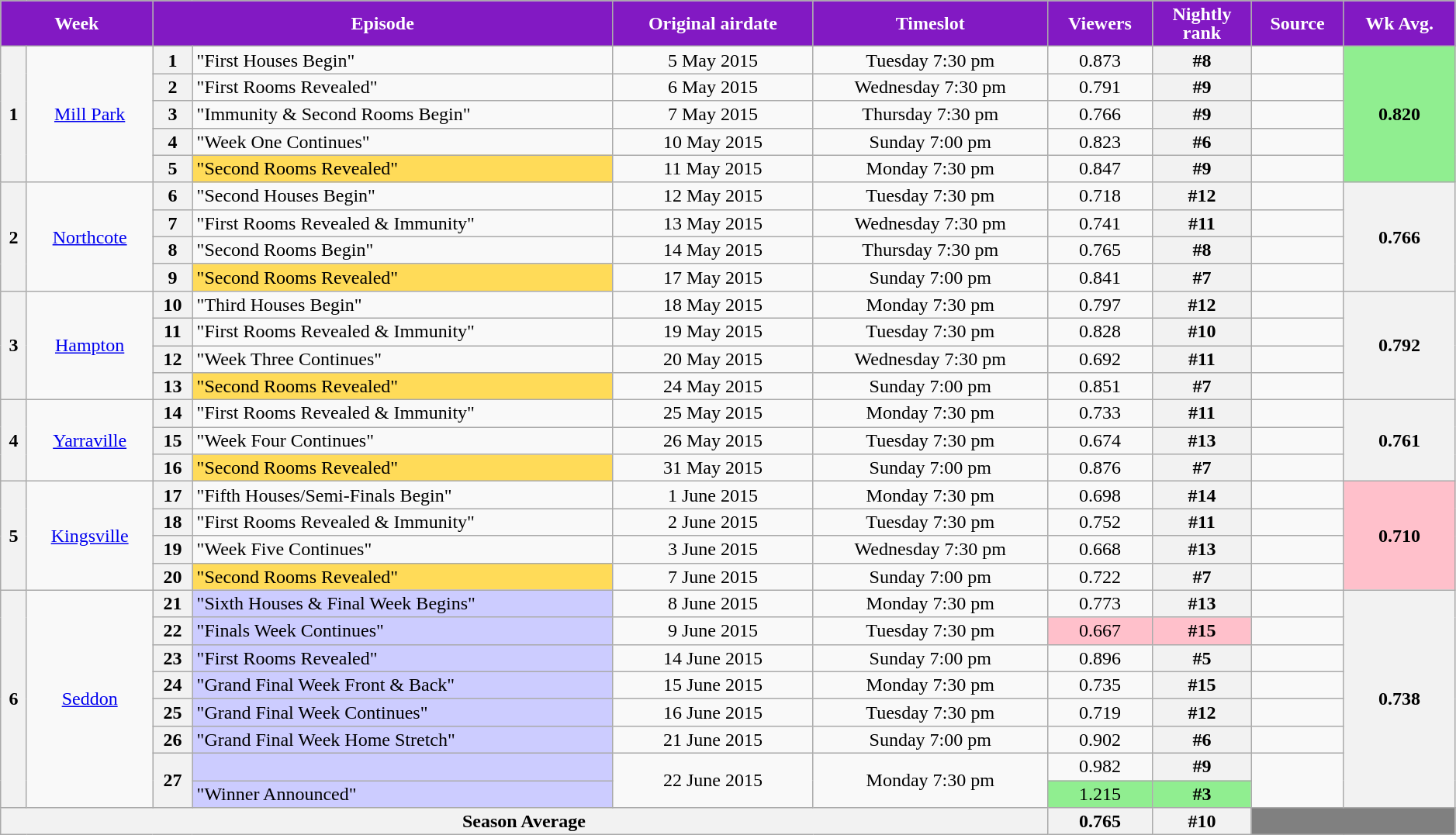<table class="wikitable plainrowheaders" style="text-align:center; line-height:16px; width:99%;">
<tr>
<th colspan="2" style="background:#8219C3; color:white;">Week</th>
<th style="background:#8219C3; color:white;" colspan="2">Episode</th>
<th style="background:#8219C3; color:white;">Original airdate</th>
<th style="background:#8219C3; color:white;">Timeslot</th>
<th style="background:#8219C3; color:white;">Viewers<br><small></small></th>
<th style="background:#8219C3; color:white;">Nightly<br>rank</th>
<th style="background:#8219C3; color:white;">Source</th>
<th style="background:#8219C3; color:white;">Wk Avg.<br><small></small></th>
</tr>
<tr>
<th rowspan="5">1</th>
<td rowspan="5"><a href='#'>Mill Park</a></td>
<th>1</th>
<td scope="row" style="text-align:left">"First Houses Begin"</td>
<td scope="row" style="text-align:center">5 May 2015</td>
<td>Tuesday 7:30 pm</td>
<td>0.873</td>
<th>#8</th>
<td></td>
<td rowspan="5" bgcolor="lightgreen"><strong>0.820</strong></td>
</tr>
<tr>
<th>2</th>
<td scope="row" style="text-align:left">"First Rooms Revealed"</td>
<td scope="row" style="text-align:center">6 May 2015</td>
<td>Wednesday 7:30 pm</td>
<td>0.791</td>
<th>#9</th>
<td></td>
</tr>
<tr>
<th>3</th>
<td scope="row" style="text-align:left">"Immunity & Second Rooms Begin"</td>
<td scope="row" style="text-align:center">7 May 2015</td>
<td>Thursday 7:30 pm</td>
<td>0.766</td>
<th>#9</th>
<td></td>
</tr>
<tr>
<th>4</th>
<td scope="row" style="text-align:left">"Week One Continues"</td>
<td scope="row" style="text-align:center">10 May 2015</td>
<td>Sunday 7:00 pm</td>
<td>0.823</td>
<th>#6</th>
<td></td>
</tr>
<tr>
<th>5</th>
<td scope="row" style="text-align:left; background:#FFDB58">"Second Rooms Revealed"</td>
<td scope="row" style="text-align:center">11 May 2015</td>
<td>Monday 7:30 pm</td>
<td>0.847</td>
<th>#9</th>
<td></td>
</tr>
<tr>
<th rowspan="4">2</th>
<td rowspan="4"><a href='#'>Northcote</a></td>
<th>6</th>
<td scope="row" style="text-align:left">"Second Houses Begin"</td>
<td scope="row" style="text-align:center">12 May 2015</td>
<td>Tuesday 7:30 pm</td>
<td>0.718</td>
<th>#12</th>
<td></td>
<th rowspan="4">0.766</th>
</tr>
<tr>
<th>7</th>
<td scope="row" style="text-align:left">"First Rooms Revealed & Immunity"</td>
<td scope="row" style="text-align:center">13 May 2015</td>
<td>Wednesday 7:30 pm</td>
<td>0.741</td>
<th>#11</th>
<td></td>
</tr>
<tr>
<th>8</th>
<td scope="row" style="text-align:left">"Second Rooms Begin"</td>
<td scope="row" style="text-align:center">14 May 2015</td>
<td>Thursday 7:30 pm</td>
<td>0.765</td>
<th>#8</th>
<td></td>
</tr>
<tr>
<th>9</th>
<td scope="row" style="text-align:left; background:#FFDB58">"Second Rooms Revealed"</td>
<td scope="row" style="text-align:center">17 May 2015</td>
<td>Sunday 7:00 pm</td>
<td>0.841</td>
<th>#7</th>
<td></td>
</tr>
<tr>
<th rowspan="4">3</th>
<td rowspan="4"><a href='#'>Hampton</a></td>
<th>10</th>
<td scope="row" style="text-align:left">"Third Houses Begin"</td>
<td scope="row" style="text-align:center">18 May 2015</td>
<td>Monday 7:30 pm</td>
<td>0.797</td>
<th>#12</th>
<td></td>
<th rowspan="4">0.792</th>
</tr>
<tr>
<th>11</th>
<td scope="row" style="text-align:left">"First Rooms Revealed & Immunity"</td>
<td scope="row" style="text-align:center">19 May 2015</td>
<td>Tuesday 7:30 pm</td>
<td>0.828</td>
<th>#10</th>
<td></td>
</tr>
<tr>
<th>12</th>
<td scope="row" style="text-align:left">"Week Three Continues"</td>
<td scope="row" style="text-align:center">20 May 2015</td>
<td>Wednesday 7:30 pm</td>
<td>0.692</td>
<th>#11</th>
<td></td>
</tr>
<tr>
<th>13</th>
<td scope="row" style="text-align:left; background:#FFDB58">"Second Rooms Revealed"</td>
<td scope="row" style="text-align:center">24 May 2015</td>
<td>Sunday 7:00 pm</td>
<td>0.851</td>
<th>#7</th>
<td></td>
</tr>
<tr>
<th rowspan="3">4</th>
<td rowspan="3"><a href='#'>Yarraville</a></td>
<th>14</th>
<td scope="row" style="text-align:left">"First Rooms Revealed & Immunity"</td>
<td scope="row" style="text-align:center">25 May 2015</td>
<td>Monday 7:30 pm</td>
<td>0.733</td>
<th>#11</th>
<td></td>
<th rowspan="3">0.761</th>
</tr>
<tr>
<th>15</th>
<td scope="row" style="text-align:left">"Week Four Continues"</td>
<td scope="row" style="text-align:center">26 May 2015</td>
<td>Tuesday 7:30 pm</td>
<td>0.674</td>
<th>#13</th>
<td></td>
</tr>
<tr>
<th>16</th>
<td scope="row" style="text-align:left; background:#FFDB58">"Second Rooms Revealed"</td>
<td scope="row" style="text-align:center">31 May 2015</td>
<td>Sunday 7:00 pm</td>
<td>0.876</td>
<th>#7</th>
<td></td>
</tr>
<tr>
<th rowspan="4">5</th>
<td rowspan="4"><a href='#'>Kingsville</a></td>
<th>17</th>
<td scope="row" style="text-align:left">"Fifth Houses/Semi-Finals Begin"</td>
<td scope="row" style="text-align:center">1 June 2015</td>
<td>Monday 7:30 pm</td>
<td>0.698</td>
<th>#14</th>
<td></td>
<td bgcolor="pink" rowspan="4"><strong>0.710</strong></td>
</tr>
<tr>
<th>18</th>
<td scope="row" style="text-align:left">"First Rooms Revealed & Immunity"</td>
<td scope="row" style="text-align:center">2 June 2015</td>
<td>Tuesday 7:30 pm</td>
<td>0.752</td>
<th>#11</th>
<td></td>
</tr>
<tr>
<th>19</th>
<td scope="row" style="text-align:left">"Week Five Continues"</td>
<td scope="row" style="text-align:center">3 June 2015</td>
<td>Wednesday 7:30 pm</td>
<td>0.668</td>
<th>#13</th>
<td></td>
</tr>
<tr>
<th>20</th>
<td scope="row" style="text-align:left; background:#FFDB58">"Second Rooms Revealed"</td>
<td scope="row" style="text-align:center">7 June 2015</td>
<td>Sunday 7:00 pm</td>
<td>0.722</td>
<th>#7</th>
<td></td>
</tr>
<tr>
<th rowspan="8">6</th>
<td rowspan="8"><a href='#'>Seddon</a></td>
<th>21</th>
<td scope="row" style="text-align:left; background:#CCCCFF">"Sixth Houses & Final Week Begins"</td>
<td scope="row" style="text-align:center">8 June 2015</td>
<td>Monday 7:30 pm</td>
<td>0.773</td>
<th>#13</th>
<td></td>
<th rowspan="8">0.738</th>
</tr>
<tr>
<th>22</th>
<td scope="row" style="text-align:left; background:#CCCCFF">"Finals Week Continues"</td>
<td scope="row" style="text-align:center">9 June 2015</td>
<td>Tuesday 7:30 pm</td>
<td bgcolor="pink">0.667</td>
<td bgcolor="pink"><strong>#15</strong></td>
<td></td>
</tr>
<tr>
<th>23</th>
<td scope="row" style="text-align:left; background:#CCCCFF">"First Rooms Revealed"</td>
<td scope="row" style="text-align:center">14 June 2015</td>
<td>Sunday 7:00 pm</td>
<td>0.896</td>
<th>#5</th>
<td></td>
</tr>
<tr>
<th>24</th>
<td rowspan="1" scope="row" style="text-align:left; background:#CCCCFF">"Grand Final Week Front & Back"</td>
<td scope="row" style="text-align:center">15 June 2015</td>
<td>Monday 7:30 pm</td>
<td>0.735</td>
<th>#15</th>
<td></td>
</tr>
<tr>
<th>25</th>
<td rowspan="1" scope="row" style="text-align:left; background:#CCCCFF">"Grand Final Week Continues"</td>
<td scope="row" style="text-align:center">16 June 2015</td>
<td>Tuesday 7:30 pm</td>
<td>0.719</td>
<th>#12</th>
<td></td>
</tr>
<tr>
<th>26</th>
<td scope="row" style="text-align:left; background:#CCCCFF">"Grand Final Week Home Stretch"</td>
<td scope="row" style="text-align:center">21 June 2015</td>
<td>Sunday 7:00 pm</td>
<td>0.902</td>
<th>#6</th>
<td></td>
</tr>
<tr>
<th rowspan="2">27</th>
<td scope="row" style="text-align:left; background:#CCCCFF"></td>
<td rowspan="2" scope="row" style="text-align:center">22 June 2015</td>
<td rowspan="2">Monday 7:30 pm</td>
<td>0.982</td>
<th>#9</th>
<td rowspan="2"></td>
</tr>
<tr>
<td scope="row" style="text-align:left; background:#CCCCFF">"Winner Announced"</td>
<td bgcolor="lightgreen">1.215</td>
<td bgcolor="lightgreen"><strong>#3</strong></td>
</tr>
<tr>
<th colspan=6>Season Average</th>
<th>0.765</th>
<th>#10</th>
<td colspan="2" bgcolor="grey"></td>
</tr>
</table>
